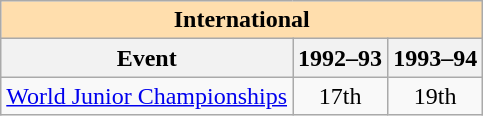<table class="wikitable" style="text-align:center">
<tr>
<th style="background-color: #ffdead; " colspan=3 align=center>International</th>
</tr>
<tr>
<th>Event</th>
<th>1992–93</th>
<th>1993–94</th>
</tr>
<tr>
<td align=left><a href='#'>World Junior Championships</a></td>
<td>17th</td>
<td>19th</td>
</tr>
</table>
